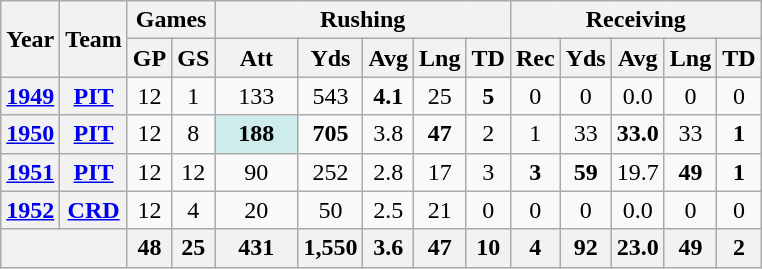<table class="wikitable" style="text-align:center;">
<tr>
<th rowspan="2">Year</th>
<th rowspan="2">Team</th>
<th colspan="2">Games</th>
<th colspan="5">Rushing</th>
<th colspan="5">Receiving</th>
</tr>
<tr>
<th>GP</th>
<th>GS</th>
<th>Att</th>
<th>Yds</th>
<th>Avg</th>
<th>Lng</th>
<th>TD</th>
<th>Rec</th>
<th>Yds</th>
<th>Avg</th>
<th>Lng</th>
<th>TD</th>
</tr>
<tr>
<th><a href='#'>1949</a></th>
<th><a href='#'>PIT</a></th>
<td>12</td>
<td>1</td>
<td>133</td>
<td>543</td>
<td><strong>4.1</strong></td>
<td>25</td>
<td><strong>5</strong></td>
<td>0</td>
<td>0</td>
<td>0.0</td>
<td>0</td>
<td>0</td>
</tr>
<tr>
<th><a href='#'>1950</a></th>
<th><a href='#'>PIT</a></th>
<td>12</td>
<td>8</td>
<td style="background:#cfecec; width:3em;"><strong>188</strong></td>
<td><strong>705</strong></td>
<td>3.8</td>
<td><strong>47</strong></td>
<td>2</td>
<td>1</td>
<td>33</td>
<td><strong>33.0</strong></td>
<td>33</td>
<td><strong>1</strong></td>
</tr>
<tr>
<th><a href='#'>1951</a></th>
<th><a href='#'>PIT</a></th>
<td>12</td>
<td>12</td>
<td>90</td>
<td>252</td>
<td>2.8</td>
<td>17</td>
<td>3</td>
<td><strong>3</strong></td>
<td><strong>59</strong></td>
<td>19.7</td>
<td><strong>49</strong></td>
<td><strong>1</strong></td>
</tr>
<tr>
<th><a href='#'>1952</a></th>
<th><a href='#'>CRD</a></th>
<td>12</td>
<td>4</td>
<td>20</td>
<td>50</td>
<td>2.5</td>
<td>21</td>
<td>0</td>
<td>0</td>
<td>0</td>
<td>0.0</td>
<td>0</td>
<td>0</td>
</tr>
<tr>
<th colspan="2"></th>
<th>48</th>
<th>25</th>
<th>431</th>
<th>1,550</th>
<th>3.6</th>
<th>47</th>
<th>10</th>
<th>4</th>
<th>92</th>
<th>23.0</th>
<th>49</th>
<th>2</th>
</tr>
</table>
